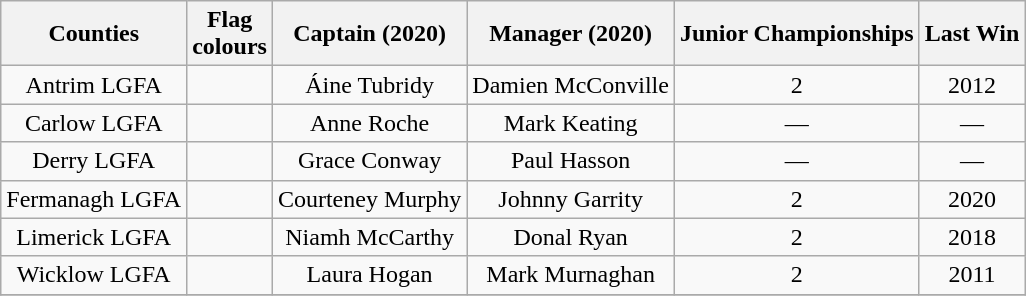<table class="wikitable sortable" style="font-size:16px; text-align:center">
<tr>
<th>Counties</th>
<th>Flag<br>colours</th>
<th>Captain (2020)</th>
<th>Manager (2020)</th>
<th>Junior Championships</th>
<th>Last Win</th>
</tr>
<tr>
<td>Antrim LGFA</td>
<td></td>
<td>Áine Tubridy</td>
<td>Damien McConville</td>
<td>2</td>
<td>2012</td>
</tr>
<tr>
<td>Carlow LGFA</td>
<td></td>
<td>Anne Roche</td>
<td>Mark Keating</td>
<td>—</td>
<td>—</td>
</tr>
<tr>
<td>Derry LGFA</td>
<td></td>
<td>Grace Conway</td>
<td>Paul Hasson</td>
<td>—</td>
<td>—</td>
</tr>
<tr>
<td>Fermanagh LGFA</td>
<td></td>
<td>Courteney Murphy</td>
<td>Johnny Garrity</td>
<td>2</td>
<td>2020</td>
</tr>
<tr>
<td>Limerick LGFA</td>
<td></td>
<td>Niamh McCarthy</td>
<td>Donal Ryan</td>
<td>2</td>
<td>2018</td>
</tr>
<tr>
<td>Wicklow LGFA</td>
<td></td>
<td>Laura Hogan</td>
<td>Mark Murnaghan</td>
<td>2</td>
<td>2011</td>
</tr>
<tr>
</tr>
</table>
